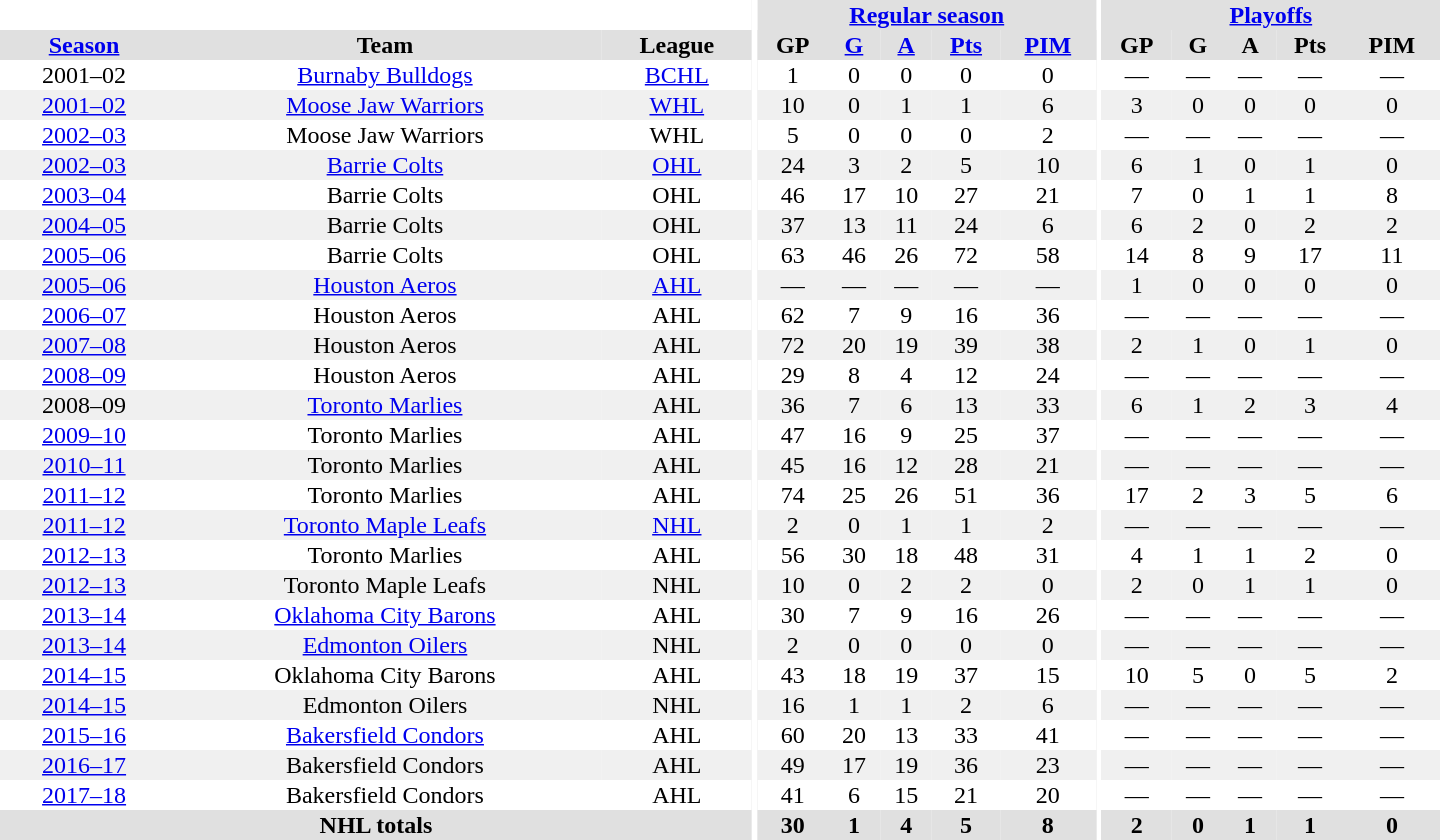<table border="0" cellpadding="1" cellspacing="0" style="text-align:center; width:60em">
<tr bgcolor="#e0e0e0">
<th colspan="3" bgcolor="#ffffff"></th>
<th rowspan="99" bgcolor="#ffffff"></th>
<th colspan="5"><a href='#'>Regular season</a></th>
<th rowspan="99" bgcolor="#ffffff"></th>
<th colspan="5"><a href='#'>Playoffs</a></th>
</tr>
<tr bgcolor="#e0e0e0">
<th><a href='#'>Season</a></th>
<th>Team</th>
<th>League</th>
<th>GP</th>
<th><a href='#'>G</a></th>
<th><a href='#'>A</a></th>
<th><a href='#'>Pts</a></th>
<th><a href='#'>PIM</a></th>
<th>GP</th>
<th>G</th>
<th>A</th>
<th>Pts</th>
<th>PIM</th>
</tr>
<tr ALIGN="center">
<td>2001–02</td>
<td><a href='#'>Burnaby Bulldogs</a></td>
<td><a href='#'>BCHL</a></td>
<td>1</td>
<td>0</td>
<td>0</td>
<td>0</td>
<td>0</td>
<td>—</td>
<td>—</td>
<td>—</td>
<td>—</td>
<td>—</td>
</tr>
<tr ALIGN="center" bgcolor="#f0f0f0">
<td><a href='#'>2001–02</a></td>
<td><a href='#'>Moose Jaw Warriors</a></td>
<td><a href='#'>WHL</a></td>
<td>10</td>
<td>0</td>
<td>1</td>
<td>1</td>
<td>6</td>
<td>3</td>
<td>0</td>
<td>0</td>
<td>0</td>
<td>0</td>
</tr>
<tr ALIGN="center">
<td><a href='#'>2002–03</a></td>
<td>Moose Jaw Warriors</td>
<td>WHL</td>
<td>5</td>
<td>0</td>
<td>0</td>
<td>0</td>
<td>2</td>
<td>—</td>
<td>—</td>
<td>—</td>
<td>—</td>
<td>—</td>
</tr>
<tr ALIGN="center" bgcolor="#f0f0f0">
<td><a href='#'>2002–03</a></td>
<td><a href='#'>Barrie Colts</a></td>
<td><a href='#'>OHL</a></td>
<td>24</td>
<td>3</td>
<td>2</td>
<td>5</td>
<td>10</td>
<td>6</td>
<td>1</td>
<td>0</td>
<td>1</td>
<td>0</td>
</tr>
<tr ALIGN="center">
<td><a href='#'>2003–04</a></td>
<td>Barrie Colts</td>
<td>OHL</td>
<td>46</td>
<td>17</td>
<td>10</td>
<td>27</td>
<td>21</td>
<td>7</td>
<td>0</td>
<td>1</td>
<td>1</td>
<td>8</td>
</tr>
<tr ALIGN="center" bgcolor="#f0f0f0">
<td><a href='#'>2004–05</a></td>
<td>Barrie Colts</td>
<td>OHL</td>
<td>37</td>
<td>13</td>
<td>11</td>
<td>24</td>
<td>6</td>
<td>6</td>
<td>2</td>
<td>0</td>
<td>2</td>
<td>2</td>
</tr>
<tr ALIGN="center">
<td><a href='#'>2005–06</a></td>
<td>Barrie Colts</td>
<td>OHL</td>
<td>63</td>
<td>46</td>
<td>26</td>
<td>72</td>
<td>58</td>
<td>14</td>
<td>8</td>
<td>9</td>
<td>17</td>
<td>11</td>
</tr>
<tr ALIGN="center" bgcolor="#f0f0f0">
<td><a href='#'>2005–06</a></td>
<td><a href='#'>Houston Aeros</a></td>
<td><a href='#'>AHL</a></td>
<td>—</td>
<td>—</td>
<td>—</td>
<td>—</td>
<td>—</td>
<td>1</td>
<td>0</td>
<td>0</td>
<td>0</td>
<td>0</td>
</tr>
<tr ALIGN="center">
<td><a href='#'>2006–07</a></td>
<td>Houston Aeros</td>
<td>AHL</td>
<td>62</td>
<td>7</td>
<td>9</td>
<td>16</td>
<td>36</td>
<td>—</td>
<td>—</td>
<td>—</td>
<td>—</td>
<td>—</td>
</tr>
<tr ALIGN="center" bgcolor="#f0f0f0">
<td><a href='#'>2007–08</a></td>
<td>Houston Aeros</td>
<td>AHL</td>
<td>72</td>
<td>20</td>
<td>19</td>
<td>39</td>
<td>38</td>
<td>2</td>
<td>1</td>
<td>0</td>
<td>1</td>
<td>0</td>
</tr>
<tr ALIGN="center">
<td><a href='#'>2008–09</a></td>
<td>Houston Aeros</td>
<td>AHL</td>
<td>29</td>
<td>8</td>
<td>4</td>
<td>12</td>
<td>24</td>
<td>—</td>
<td>—</td>
<td>—</td>
<td>—</td>
<td>—</td>
</tr>
<tr ALIGN="center" bgcolor="#f0f0f0">
<td>2008–09</td>
<td><a href='#'>Toronto Marlies</a></td>
<td>AHL</td>
<td>36</td>
<td>7</td>
<td>6</td>
<td>13</td>
<td>33</td>
<td>6</td>
<td>1</td>
<td>2</td>
<td>3</td>
<td>4</td>
</tr>
<tr ALIGN="center">
<td><a href='#'>2009–10</a></td>
<td>Toronto Marlies</td>
<td>AHL</td>
<td>47</td>
<td>16</td>
<td>9</td>
<td>25</td>
<td>37</td>
<td>—</td>
<td>—</td>
<td>—</td>
<td>—</td>
<td>—</td>
</tr>
<tr ALIGN="center" bgcolor="#f0f0f0">
<td><a href='#'>2010–11</a></td>
<td>Toronto Marlies</td>
<td>AHL</td>
<td>45</td>
<td>16</td>
<td>12</td>
<td>28</td>
<td>21</td>
<td>—</td>
<td>—</td>
<td>—</td>
<td>—</td>
<td>—</td>
</tr>
<tr ALIGN="center">
<td><a href='#'>2011–12</a></td>
<td>Toronto Marlies</td>
<td>AHL</td>
<td>74</td>
<td>25</td>
<td>26</td>
<td>51</td>
<td>36</td>
<td>17</td>
<td>2</td>
<td>3</td>
<td>5</td>
<td>6</td>
</tr>
<tr ALIGN="center" bgcolor="#f0f0f0">
<td><a href='#'>2011–12</a></td>
<td><a href='#'>Toronto Maple Leafs</a></td>
<td><a href='#'>NHL</a></td>
<td>2</td>
<td>0</td>
<td>1</td>
<td>1</td>
<td>2</td>
<td>—</td>
<td>—</td>
<td>—</td>
<td>—</td>
<td>—</td>
</tr>
<tr ALIGN="center">
<td><a href='#'>2012–13</a></td>
<td>Toronto Marlies</td>
<td>AHL</td>
<td>56</td>
<td>30</td>
<td>18</td>
<td>48</td>
<td>31</td>
<td>4</td>
<td>1</td>
<td>1</td>
<td>2</td>
<td>0</td>
</tr>
<tr ALIGN="center" bgcolor="#f0f0f0">
<td><a href='#'>2012–13</a></td>
<td>Toronto Maple Leafs</td>
<td>NHL</td>
<td>10</td>
<td>0</td>
<td>2</td>
<td>2</td>
<td>0</td>
<td>2</td>
<td>0</td>
<td>1</td>
<td>1</td>
<td>0</td>
</tr>
<tr ALIGN="center">
<td><a href='#'>2013–14</a></td>
<td><a href='#'>Oklahoma City Barons</a></td>
<td>AHL</td>
<td>30</td>
<td>7</td>
<td>9</td>
<td>16</td>
<td>26</td>
<td>—</td>
<td>—</td>
<td>—</td>
<td>—</td>
<td>—</td>
</tr>
<tr ALIGN="center" bgcolor="#f0f0f0">
<td><a href='#'>2013–14</a></td>
<td><a href='#'>Edmonton Oilers</a></td>
<td>NHL</td>
<td>2</td>
<td>0</td>
<td>0</td>
<td>0</td>
<td>0</td>
<td>—</td>
<td>—</td>
<td>—</td>
<td>—</td>
<td>—</td>
</tr>
<tr ALIGN="center">
<td><a href='#'>2014–15</a></td>
<td>Oklahoma City Barons</td>
<td>AHL</td>
<td>43</td>
<td>18</td>
<td>19</td>
<td>37</td>
<td>15</td>
<td>10</td>
<td>5</td>
<td>0</td>
<td>5</td>
<td>2</td>
</tr>
<tr ALIGN="center"  bgcolor="#f0f0f0">
<td><a href='#'>2014–15</a></td>
<td>Edmonton Oilers</td>
<td>NHL</td>
<td>16</td>
<td>1</td>
<td>1</td>
<td>2</td>
<td>6</td>
<td>—</td>
<td>—</td>
<td>—</td>
<td>—</td>
<td>—</td>
</tr>
<tr ALIGN="center">
<td><a href='#'>2015–16</a></td>
<td><a href='#'>Bakersfield Condors</a></td>
<td>AHL</td>
<td>60</td>
<td>20</td>
<td>13</td>
<td>33</td>
<td>41</td>
<td>—</td>
<td>—</td>
<td>—</td>
<td>—</td>
<td>—</td>
</tr>
<tr ALIGN="center"  bgcolor="#f0f0f0">
<td><a href='#'>2016–17</a></td>
<td>Bakersfield Condors</td>
<td>AHL</td>
<td>49</td>
<td>17</td>
<td>19</td>
<td>36</td>
<td>23</td>
<td>—</td>
<td>—</td>
<td>—</td>
<td>—</td>
<td>—</td>
</tr>
<tr ALIGN="center">
<td><a href='#'>2017–18</a></td>
<td>Bakersfield Condors</td>
<td>AHL</td>
<td>41</td>
<td>6</td>
<td>15</td>
<td>21</td>
<td>20</td>
<td>—</td>
<td>—</td>
<td>—</td>
<td>—</td>
<td>—</td>
</tr>
<tr bgcolor="#e0e0e0">
<th colspan="3">NHL totals</th>
<th>30</th>
<th>1</th>
<th>4</th>
<th>5</th>
<th>8</th>
<th>2</th>
<th>0</th>
<th>1</th>
<th>1</th>
<th>0</th>
</tr>
</table>
